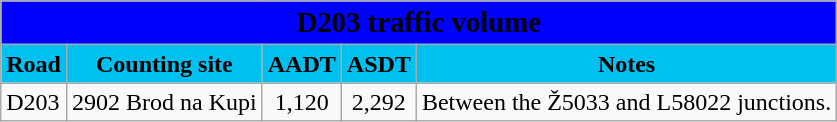<table class="wikitable">
<tr>
<td colspan=5 bgcolor=blue align=center style=margin-top:15><span><big><strong>D203 traffic volume</strong></big></span></td>
</tr>
<tr>
<td align=center bgcolor=00c0f0><strong>Road</strong></td>
<td align=center bgcolor=00c0f0><strong>Counting site</strong></td>
<td align=center bgcolor=00c0f0><strong>AADT</strong></td>
<td align=center bgcolor=00c0f0><strong>ASDT</strong></td>
<td align=center bgcolor=00c0f0><strong>Notes</strong></td>
</tr>
<tr>
<td> D203</td>
<td>2902 Brod na Kupi</td>
<td align=center>1,120</td>
<td align=center>2,292</td>
<td>Between the Ž5033 and L58022 junctions.</td>
</tr>
</table>
